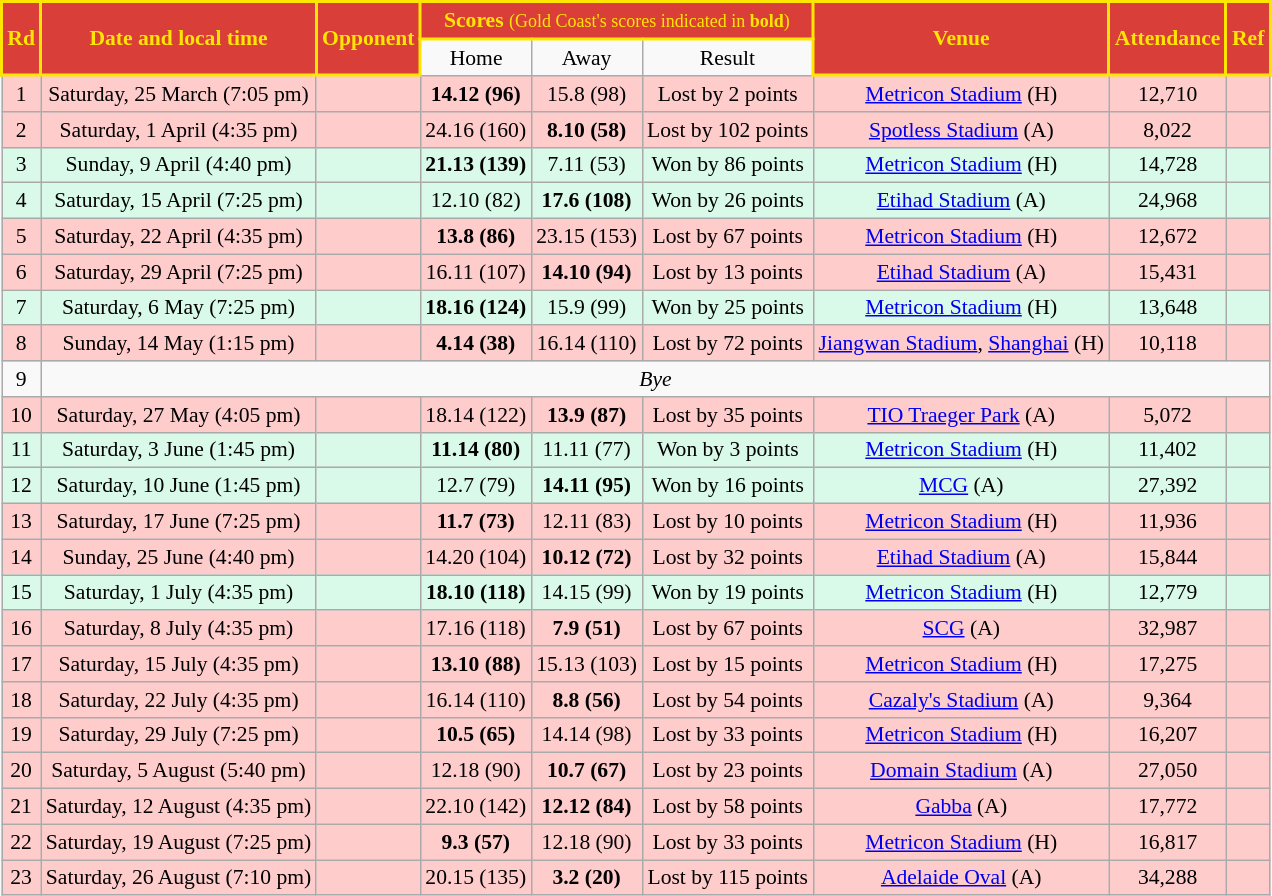<table class="wikitable" style="font-size:90%; text-align:center;">
<tr>
<td style="background: #D93E39; color:#FFE600; border: solid #FFE600 2px" rowspan=2><strong>Rd</strong></td>
<td style="background: #D93E39; color:#FFE600; border: solid #FFE600 2px" rowspan=2><strong>Date and local time</strong></td>
<td style="background: #D93E39; color:#FFE600; border: solid #FFE600 2px" rowspan=2><strong>Opponent</strong></td>
<td style="background: #D93E39; color:#FFE600; border: solid #FFE600 2px" colspan=3><strong>Scores</strong> <small>(Gold Coast's scores indicated in <strong>bold</strong>)</small></td>
<td style="background: #D93E39; color:#FFE600; border: solid #FFE600 2px" rowspan=2><strong>Venue</strong></td>
<td style="background: #D93E39; color:#FFE600; border: solid #FFE600 2px" rowspan=2><strong>Attendance</strong></td>
<td style="background: #D93E39; color:#FFE600; border: solid #FFE600 2px" rowspan=2><strong>Ref</strong></td>
</tr>
<tr>
<td>Home</td>
<td>Away</td>
<td>Result</td>
</tr>
<tr style="background:#fcc">
<td>1</td>
<td>Saturday, 25 March (7:05 pm)</td>
<td></td>
<td><strong>14.12 (96)</strong></td>
<td>15.8 (98)</td>
<td>Lost by 2 points</td>
<td><a href='#'>Metricon Stadium</a> (H)</td>
<td>12,710</td>
<td></td>
</tr>
<tr style="background:#fcc">
<td>2</td>
<td>Saturday, 1 April (4:35 pm)</td>
<td></td>
<td>24.16 (160)</td>
<td><strong>8.10 (58)</strong></td>
<td>Lost by 102 points</td>
<td><a href='#'>Spotless Stadium</a> (A)</td>
<td>8,022</td>
<td></td>
</tr>
<tr style="background:#d9f9e9">
<td>3</td>
<td>Sunday, 9 April (4:40 pm)</td>
<td></td>
<td><strong>21.13 (139)</strong></td>
<td>7.11 (53)</td>
<td>Won by 86 points</td>
<td><a href='#'>Metricon Stadium</a> (H)</td>
<td>14,728</td>
<td></td>
</tr>
<tr style="background:#d9f9e9">
<td>4</td>
<td>Saturday, 15 April (7:25 pm)</td>
<td></td>
<td>12.10 (82)</td>
<td><strong>17.6 (108)</strong></td>
<td>Won by 26 points</td>
<td><a href='#'>Etihad Stadium</a> (A)</td>
<td>24,968</td>
<td></td>
</tr>
<tr style="background:#fcc">
<td>5</td>
<td>Saturday, 22 April (4:35 pm)</td>
<td></td>
<td><strong>13.8 (86)</strong></td>
<td>23.15 (153)</td>
<td>Lost by 67 points</td>
<td><a href='#'>Metricon Stadium</a> (H)</td>
<td>12,672</td>
<td></td>
</tr>
<tr style="background:#fcc">
<td>6</td>
<td>Saturday, 29 April (7:25 pm)</td>
<td></td>
<td>16.11 (107)</td>
<td><strong>14.10 (94)</strong></td>
<td>Lost by 13 points</td>
<td><a href='#'>Etihad Stadium</a> (A)</td>
<td>15,431</td>
<td></td>
</tr>
<tr style="background:#d9f9e9">
<td>7</td>
<td>Saturday, 6 May (7:25 pm)</td>
<td></td>
<td><strong>18.16 (124)</strong></td>
<td>15.9 (99)</td>
<td>Won by 25 points</td>
<td><a href='#'>Metricon Stadium</a> (H)</td>
<td>13,648</td>
<td></td>
</tr>
<tr style="background:#fcc">
<td>8</td>
<td>Sunday, 14 May (1:15 pm)</td>
<td></td>
<td><strong>4.14 (38)</strong></td>
<td>16.14 (110)</td>
<td>Lost by 72 points</td>
<td><a href='#'>Jiangwan Stadium</a>, <a href='#'>Shanghai</a> (H)</td>
<td>10,118</td>
<td></td>
</tr>
<tr>
<td>9</td>
<td colspan=8><em>Bye</em></td>
</tr>
<tr style="background:#fcc">
<td>10</td>
<td>Saturday, 27 May (4:05 pm)</td>
<td></td>
<td>18.14 (122)</td>
<td><strong>13.9 (87)</strong></td>
<td>Lost by 35 points</td>
<td><a href='#'>TIO Traeger Park</a> (A)</td>
<td>5,072</td>
<td></td>
</tr>
<tr style="background:#d9f9e9">
<td>11</td>
<td>Saturday, 3 June (1:45 pm)</td>
<td></td>
<td><strong>11.14 (80)</strong></td>
<td>11.11 (77)</td>
<td>Won by 3 points</td>
<td><a href='#'>Metricon Stadium</a> (H)</td>
<td>11,402</td>
<td></td>
</tr>
<tr style="background:#d9f9e9">
<td>12</td>
<td>Saturday, 10 June (1:45 pm)</td>
<td></td>
<td>12.7 (79)</td>
<td><strong>14.11 (95)</strong></td>
<td>Won by 16 points</td>
<td><a href='#'>MCG</a> (A)</td>
<td>27,392</td>
<td></td>
</tr>
<tr style="background:#fcc">
<td>13</td>
<td>Saturday, 17 June (7:25 pm)</td>
<td></td>
<td><strong>11.7 (73)</strong></td>
<td>12.11 (83)</td>
<td>Lost by 10 points</td>
<td><a href='#'>Metricon Stadium</a> (H)</td>
<td>11,936</td>
<td></td>
</tr>
<tr style="background:#fcc">
<td>14</td>
<td>Sunday, 25 June (4:40 pm)</td>
<td></td>
<td>14.20 (104)</td>
<td><strong>10.12 (72)</strong></td>
<td>Lost by 32 points</td>
<td><a href='#'>Etihad Stadium</a> (A)</td>
<td>15,844</td>
<td></td>
</tr>
<tr style="background:#d9f9e9">
<td>15</td>
<td>Saturday, 1 July (4:35 pm)</td>
<td></td>
<td><strong>18.10 (118)</strong></td>
<td>14.15 (99)</td>
<td>Won by 19 points</td>
<td><a href='#'>Metricon Stadium</a> (H)</td>
<td>12,779</td>
<td></td>
</tr>
<tr style="background:#fcc">
<td>16</td>
<td>Saturday, 8 July (4:35 pm)</td>
<td></td>
<td>17.16 (118)</td>
<td><strong>7.9 (51)</strong></td>
<td>Lost by 67 points</td>
<td><a href='#'>SCG</a> (A)</td>
<td>32,987</td>
<td></td>
</tr>
<tr style="background:#fcc">
<td>17</td>
<td>Saturday, 15 July (4:35 pm)</td>
<td></td>
<td><strong>13.10 (88)</strong></td>
<td>15.13 (103)</td>
<td>Lost by 15 points</td>
<td><a href='#'>Metricon Stadium</a> (H)</td>
<td>17,275</td>
<td></td>
</tr>
<tr style="background:#fcc">
<td>18</td>
<td>Saturday, 22 July (4:35 pm)</td>
<td></td>
<td>16.14 (110)</td>
<td><strong>8.8 (56)</strong></td>
<td>Lost by 54 points</td>
<td><a href='#'>Cazaly's Stadium</a> (A)</td>
<td>9,364</td>
<td></td>
</tr>
<tr style="background:#fcc">
<td>19</td>
<td>Saturday, 29 July (7:25 pm)</td>
<td></td>
<td><strong>10.5 (65)</strong></td>
<td>14.14 (98)</td>
<td>Lost by 33 points</td>
<td><a href='#'>Metricon Stadium</a> (H)</td>
<td>16,207</td>
<td></td>
</tr>
<tr style="background:#fcc">
<td>20</td>
<td>Saturday, 5 August (5:40 pm)</td>
<td></td>
<td>12.18 (90)</td>
<td><strong>10.7 (67)</strong></td>
<td>Lost by 23 points</td>
<td><a href='#'>Domain Stadium</a> (A)</td>
<td>27,050</td>
<td></td>
</tr>
<tr style="background:#fcc">
<td>21</td>
<td>Saturday, 12 August (4:35 pm)</td>
<td></td>
<td>22.10 (142)</td>
<td><strong>12.12 (84)</strong></td>
<td>Lost by 58 points</td>
<td><a href='#'>Gabba</a> (A)</td>
<td>17,772</td>
<td></td>
</tr>
<tr style="background:#fcc">
<td>22</td>
<td>Saturday, 19 August (7:25 pm)</td>
<td></td>
<td><strong>9.3 (57)</strong></td>
<td>12.18 (90)</td>
<td>Lost by 33 points</td>
<td><a href='#'>Metricon Stadium</a> (H)</td>
<td>16,817</td>
<td></td>
</tr>
<tr style="background:#fcc">
<td>23</td>
<td>Saturday, 26 August (7:10 pm)</td>
<td></td>
<td>20.15 (135)</td>
<td><strong>3.2 (20)</strong></td>
<td>Lost by 115 points</td>
<td><a href='#'>Adelaide Oval</a> (A)</td>
<td>34,288</td>
<td></td>
</tr>
</table>
